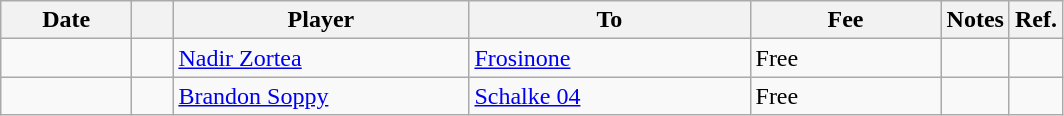<table class="wikitable sortable">
<tr>
<th style="width:80px;">Date</th>
<th style="width:20px;"></th>
<th style="width:190px;">Player</th>
<th style="width:180px;">To</th>
<th style="width:120px;" class="unsortable">Fee</th>
<th>Notes</th>
<th style="width:20px;" class="unsortable">Ref.</th>
</tr>
<tr>
<td></td>
<td></td>
<td> <a href='#'>Nadir Zortea</a></td>
<td> <a href='#'>Frosinone</a></td>
<td>Free</td>
<td></td>
<td></td>
</tr>
<tr>
<td></td>
<td></td>
<td> <a href='#'>Brandon Soppy</a></td>
<td> <a href='#'>Schalke 04</a></td>
<td>Free</td>
<td></td>
<td></td>
</tr>
</table>
